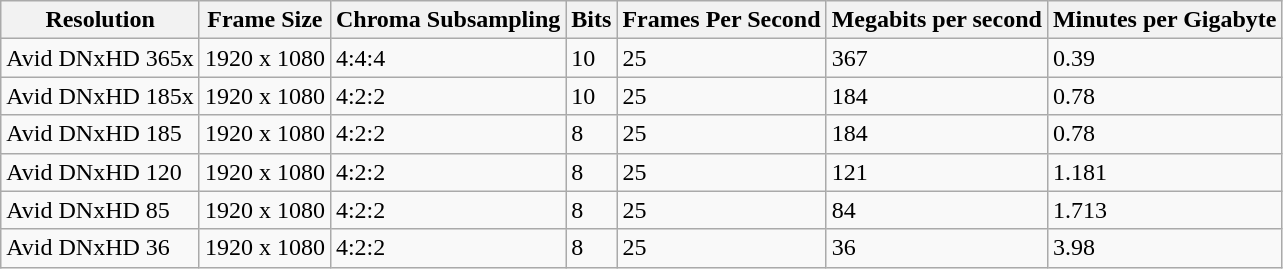<table class="wikitable">
<tr>
<th>Resolution</th>
<th>Frame Size</th>
<th>Chroma Subsampling</th>
<th>Bits</th>
<th>Frames Per Second</th>
<th>Megabits per second</th>
<th>Minutes per Gigabyte</th>
</tr>
<tr>
<td>Avid DNxHD 365x</td>
<td>1920 x 1080</td>
<td>4:4:4</td>
<td>10</td>
<td>25</td>
<td>367</td>
<td>0.39</td>
</tr>
<tr>
<td>Avid DNxHD 185x</td>
<td>1920 x 1080</td>
<td>4:2:2</td>
<td>10</td>
<td>25</td>
<td>184</td>
<td>0.78</td>
</tr>
<tr>
<td>Avid DNxHD 185</td>
<td>1920 x 1080</td>
<td>4:2:2</td>
<td>8</td>
<td>25</td>
<td>184</td>
<td>0.78</td>
</tr>
<tr>
<td>Avid DNxHD 120</td>
<td>1920 x 1080</td>
<td>4:2:2</td>
<td>8</td>
<td>25</td>
<td>121</td>
<td>1.181</td>
</tr>
<tr>
<td>Avid DNxHD 85</td>
<td>1920 x 1080</td>
<td>4:2:2</td>
<td>8</td>
<td>25</td>
<td>84</td>
<td>1.713</td>
</tr>
<tr>
<td>Avid DNxHD 36</td>
<td>1920 x 1080</td>
<td>4:2:2</td>
<td>8</td>
<td>25</td>
<td>36</td>
<td>3.98</td>
</tr>
</table>
